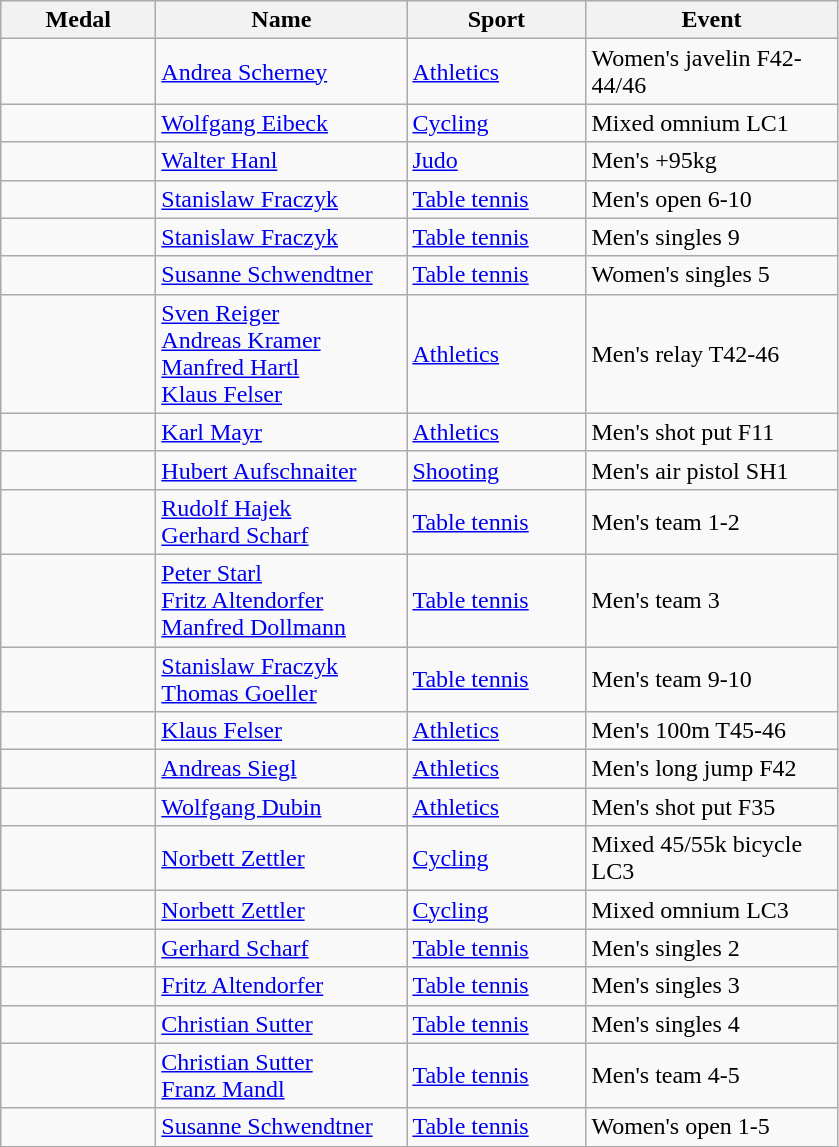<table class="wikitable">
<tr>
<th style="width:6em">Medal</th>
<th style="width:10em">Name</th>
<th style="width:7em">Sport</th>
<th style="width:10em">Event</th>
</tr>
<tr>
<td></td>
<td><a href='#'>Andrea Scherney</a></td>
<td><a href='#'>Athletics</a></td>
<td>Women's javelin F42-44/46</td>
</tr>
<tr>
<td></td>
<td><a href='#'>Wolfgang Eibeck</a></td>
<td><a href='#'>Cycling</a></td>
<td>Mixed omnium LC1</td>
</tr>
<tr>
<td></td>
<td><a href='#'>Walter Hanl</a></td>
<td><a href='#'>Judo</a></td>
<td>Men's +95kg</td>
</tr>
<tr>
<td></td>
<td><a href='#'>Stanislaw Fraczyk</a></td>
<td><a href='#'>Table tennis</a></td>
<td>Men's open 6-10</td>
</tr>
<tr>
<td></td>
<td><a href='#'>Stanislaw Fraczyk</a></td>
<td><a href='#'>Table tennis</a></td>
<td>Men's singles 9</td>
</tr>
<tr>
<td></td>
<td><a href='#'>Susanne Schwendtner</a></td>
<td><a href='#'>Table tennis</a></td>
<td>Women's singles 5</td>
</tr>
<tr>
<td></td>
<td><a href='#'>Sven Reiger</a><br> <a href='#'>Andreas Kramer</a><br> <a href='#'>Manfred Hartl</a><br> <a href='#'>Klaus Felser</a></td>
<td><a href='#'>Athletics</a></td>
<td>Men's  relay T42-46</td>
</tr>
<tr>
<td></td>
<td><a href='#'>Karl Mayr</a></td>
<td><a href='#'>Athletics</a></td>
<td>Men's shot put F11</td>
</tr>
<tr>
<td></td>
<td><a href='#'>Hubert Aufschnaiter</a></td>
<td><a href='#'>Shooting</a></td>
<td>Men's air pistol SH1</td>
</tr>
<tr>
<td></td>
<td><a href='#'>Rudolf Hajek</a><br> <a href='#'>Gerhard Scharf</a></td>
<td><a href='#'>Table tennis</a></td>
<td>Men's team 1-2</td>
</tr>
<tr>
<td></td>
<td><a href='#'>Peter Starl</a><br> <a href='#'>Fritz Altendorfer</a><br> <a href='#'>Manfred Dollmann</a></td>
<td><a href='#'>Table tennis</a></td>
<td>Men's team 3</td>
</tr>
<tr>
<td></td>
<td><a href='#'>Stanislaw Fraczyk</a><br> <a href='#'>Thomas Goeller</a></td>
<td><a href='#'>Table tennis</a></td>
<td>Men's team 9-10</td>
</tr>
<tr>
<td></td>
<td><a href='#'>Klaus Felser</a></td>
<td><a href='#'>Athletics</a></td>
<td>Men's 100m T45-46</td>
</tr>
<tr>
<td></td>
<td><a href='#'>Andreas Siegl</a></td>
<td><a href='#'>Athletics</a></td>
<td>Men's long jump F42</td>
</tr>
<tr>
<td></td>
<td><a href='#'>Wolfgang Dubin</a></td>
<td><a href='#'>Athletics</a></td>
<td>Men's shot put F35</td>
</tr>
<tr>
<td></td>
<td><a href='#'>Norbett Zettler</a></td>
<td><a href='#'>Cycling</a></td>
<td>Mixed 45/55k bicycle LC3</td>
</tr>
<tr>
<td></td>
<td><a href='#'>Norbett Zettler</a></td>
<td><a href='#'>Cycling</a></td>
<td>Mixed omnium LC3</td>
</tr>
<tr>
<td></td>
<td><a href='#'>Gerhard Scharf</a></td>
<td><a href='#'>Table tennis</a></td>
<td>Men's singles 2</td>
</tr>
<tr>
<td></td>
<td><a href='#'>Fritz Altendorfer</a></td>
<td><a href='#'>Table tennis</a></td>
<td>Men's singles 3</td>
</tr>
<tr>
<td></td>
<td><a href='#'>Christian Sutter</a></td>
<td><a href='#'>Table tennis</a></td>
<td>Men's singles 4</td>
</tr>
<tr>
<td></td>
<td><a href='#'>Christian Sutter</a><br> <a href='#'>Franz Mandl</a></td>
<td><a href='#'>Table tennis</a></td>
<td>Men's team 4-5</td>
</tr>
<tr>
<td></td>
<td><a href='#'>Susanne Schwendtner</a></td>
<td><a href='#'>Table tennis</a></td>
<td>Women's open 1-5</td>
</tr>
</table>
